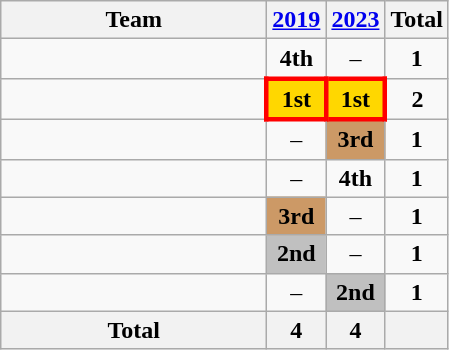<table class="wikitable" style="text-align:center">
<tr>
<th width=170>Team</th>
<th><a href='#'>2019</a></th>
<th><a href='#'>2023</a></th>
<th>Total</th>
</tr>
<tr>
<td align=left></td>
<td><strong>4th</strong></td>
<td>–</td>
<td><strong>1</strong></td>
</tr>
<tr>
<td align=left></td>
<td style="border: 3px solid red" bgcolor=gold><strong>1st</strong></td>
<td style="border: 3px solid red" bgcolor=gold><strong>1st</strong></td>
<td><strong>2</strong></td>
</tr>
<tr>
<td align=left></td>
<td>–</td>
<td bgcolor=cc9966><strong>3rd</strong></td>
<td><strong>1</strong></td>
</tr>
<tr>
<td align=left></td>
<td>–</td>
<td><strong>4th</strong></td>
<td><strong>1</strong></td>
</tr>
<tr>
<td align=left></td>
<td bgcolor=cc9966><strong>3rd</strong></td>
<td>–</td>
<td><strong>1</strong></td>
</tr>
<tr>
<td align=left></td>
<td bgcolor=silver><strong>2nd</strong></td>
<td>–</td>
<td><strong>1</strong></td>
</tr>
<tr>
<td align=left></td>
<td>–</td>
<td bgcolor=silver><strong>2nd</strong></td>
<td><strong>1</strong></td>
</tr>
<tr>
<th>Total</th>
<th>4</th>
<th>4</th>
<th></th>
</tr>
</table>
